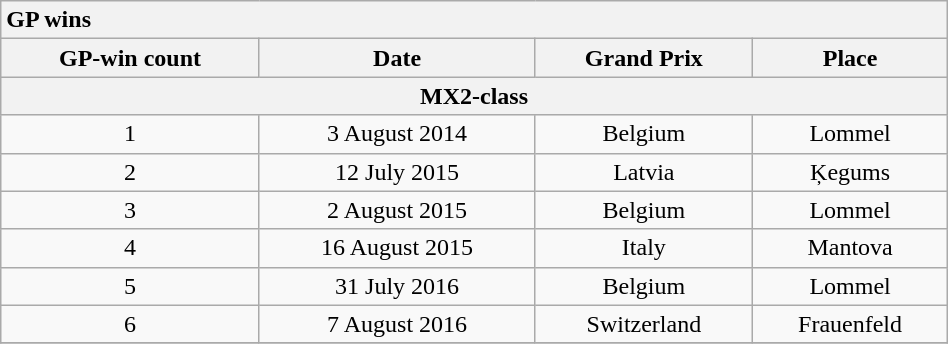<table class="wikitable mw-collapsible mw-collapsed" style=" text-align:center; width:50%;">
<tr>
<th style="text-align:left;" colspan = 10>GP wins</th>
</tr>
<tr>
<th>GP-win count</th>
<th>Date</th>
<th>Grand Prix</th>
<th>Place</th>
</tr>
<tr>
<th Colspan=4>MX2-class</th>
</tr>
<tr>
<td>1</td>
<td>3 August 2014</td>
<td>Belgium</td>
<td>Lommel</td>
</tr>
<tr>
<td>2</td>
<td>12 July 2015</td>
<td>Latvia</td>
<td>Ķegums</td>
</tr>
<tr>
<td>3</td>
<td>2 August 2015</td>
<td>Belgium</td>
<td>Lommel</td>
</tr>
<tr>
<td>4</td>
<td>16 August 2015</td>
<td>Italy</td>
<td>Mantova</td>
</tr>
<tr>
<td>5</td>
<td>31 July 2016</td>
<td>Belgium</td>
<td>Lommel</td>
</tr>
<tr>
<td>6</td>
<td>7 August 2016</td>
<td>Switzerland</td>
<td>Frauenfeld</td>
</tr>
<tr>
</tr>
</table>
